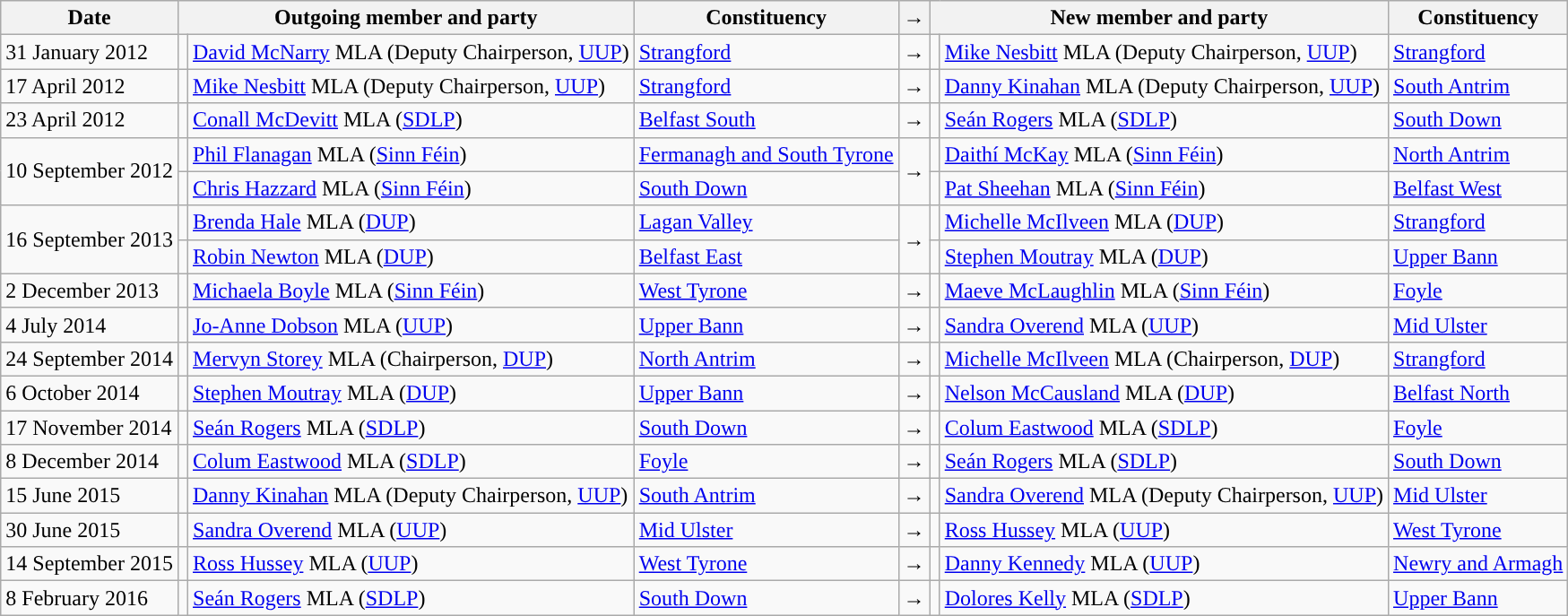<table class="wikitable">
<tr>
<th valign="top">Date</th>
<th colspan="2" valign="top">Outgoing member and party</th>
<th valign="top">Constituency</th>
<th>→</th>
<th colspan="2" valign="top">New member and party</th>
<th valign="top">Constituency</th>
</tr>
<tr>
<td>31 January 2012</td>
<td></td>
<td><a href='#'>David McNarry</a> MLA (Deputy Chairperson, <a href='#'>UUP</a>)</td>
<td><a href='#'>Strangford</a></td>
<td>→</td>
<td></td>
<td><a href='#'>Mike Nesbitt</a> MLA (Deputy Chairperson, <a href='#'>UUP</a>)</td>
<td><a href='#'>Strangford</a></td>
</tr>
<tr>
<td>17 April 2012</td>
<td></td>
<td><a href='#'>Mike Nesbitt</a> MLA (Deputy Chairperson, <a href='#'>UUP</a>)</td>
<td><a href='#'>Strangford</a></td>
<td>→</td>
<td></td>
<td><a href='#'>Danny Kinahan</a> MLA (Deputy Chairperson, <a href='#'>UUP</a>)</td>
<td><a href='#'>South Antrim</a></td>
</tr>
<tr>
<td>23 April 2012</td>
<td></td>
<td><a href='#'>Conall McDevitt</a> MLA (<a href='#'>SDLP</a>)</td>
<td><a href='#'>Belfast South</a></td>
<td>→</td>
<td></td>
<td><a href='#'>Seán Rogers</a> MLA (<a href='#'>SDLP</a>)</td>
<td><a href='#'>South Down</a></td>
</tr>
<tr>
<td rowspan=2>10 September 2012</td>
<td></td>
<td><a href='#'>Phil Flanagan</a> MLA (<a href='#'>Sinn Féin</a>)</td>
<td><a href='#'>Fermanagh and South Tyrone</a></td>
<td rowspan=2>→</td>
<td></td>
<td><a href='#'>Daithí McKay</a> MLA (<a href='#'>Sinn Féin</a>)</td>
<td><a href='#'>North Antrim</a></td>
</tr>
<tr>
<td></td>
<td><a href='#'>Chris Hazzard</a> MLA (<a href='#'>Sinn Féin</a>)</td>
<td><a href='#'>South Down</a></td>
<td></td>
<td><a href='#'>Pat Sheehan</a> MLA (<a href='#'>Sinn Féin</a>)</td>
<td><a href='#'>Belfast West</a></td>
</tr>
<tr>
<td rowspan=2>16 September 2013</td>
<td></td>
<td><a href='#'>Brenda Hale</a> MLA (<a href='#'>DUP</a>)</td>
<td><a href='#'>Lagan Valley</a></td>
<td rowspan=2>→</td>
<td></td>
<td><a href='#'>Michelle McIlveen</a> MLA (<a href='#'>DUP</a>)</td>
<td><a href='#'>Strangford</a></td>
</tr>
<tr>
<td></td>
<td><a href='#'>Robin Newton</a> MLA (<a href='#'>DUP</a>)</td>
<td><a href='#'>Belfast East</a></td>
<td></td>
<td><a href='#'>Stephen Moutray</a> MLA (<a href='#'>DUP</a>)</td>
<td><a href='#'>Upper Bann</a></td>
</tr>
<tr>
<td>2 December 2013</td>
<td></td>
<td><a href='#'>Michaela Boyle</a> MLA (<a href='#'>Sinn Féin</a>)</td>
<td><a href='#'>West Tyrone</a></td>
<td>→</td>
<td></td>
<td><a href='#'>Maeve McLaughlin</a> MLA (<a href='#'>Sinn Féin</a>)</td>
<td><a href='#'>Foyle</a></td>
</tr>
<tr>
<td>4 July 2014</td>
<td></td>
<td><a href='#'>Jo-Anne Dobson</a> MLA (<a href='#'>UUP</a>)</td>
<td><a href='#'>Upper Bann</a></td>
<td>→</td>
<td></td>
<td><a href='#'>Sandra Overend</a> MLA (<a href='#'>UUP</a>)</td>
<td><a href='#'>Mid Ulster</a></td>
</tr>
<tr>
<td>24 September 2014</td>
<td></td>
<td><a href='#'>Mervyn Storey</a> MLA (Chairperson, <a href='#'>DUP</a>)</td>
<td><a href='#'>North Antrim</a></td>
<td>→</td>
<td></td>
<td><a href='#'>Michelle McIlveen</a> MLA (Chairperson, <a href='#'>DUP</a>)</td>
<td><a href='#'>Strangford</a></td>
</tr>
<tr>
<td>6 October 2014</td>
<td></td>
<td><a href='#'>Stephen Moutray</a> MLA (<a href='#'>DUP</a>)</td>
<td><a href='#'>Upper Bann</a></td>
<td>→</td>
<td></td>
<td><a href='#'>Nelson McCausland</a> MLA (<a href='#'>DUP</a>)</td>
<td><a href='#'>Belfast North</a></td>
</tr>
<tr>
<td>17 November 2014</td>
<td></td>
<td><a href='#'>Seán Rogers</a> MLA (<a href='#'>SDLP</a>)</td>
<td><a href='#'>South Down</a></td>
<td>→</td>
<td></td>
<td><a href='#'>Colum Eastwood</a> MLA (<a href='#'>SDLP</a>)</td>
<td><a href='#'>Foyle</a></td>
</tr>
<tr>
<td>8 December 2014</td>
<td></td>
<td><a href='#'>Colum Eastwood</a> MLA (<a href='#'>SDLP</a>)</td>
<td><a href='#'>Foyle</a></td>
<td>→</td>
<td></td>
<td><a href='#'>Seán Rogers</a> MLA (<a href='#'>SDLP</a>)</td>
<td><a href='#'>South Down</a></td>
</tr>
<tr>
<td>15 June 2015</td>
<td></td>
<td><a href='#'>Danny Kinahan</a> MLA (Deputy Chairperson, <a href='#'>UUP</a>)</td>
<td><a href='#'>South Antrim</a></td>
<td>→</td>
<td></td>
<td><a href='#'>Sandra Overend</a> MLA (Deputy Chairperson, <a href='#'>UUP</a>)</td>
<td><a href='#'>Mid Ulster</a></td>
</tr>
<tr>
<td>30 June 2015</td>
<td></td>
<td><a href='#'>Sandra Overend</a> MLA (<a href='#'>UUP</a>)</td>
<td><a href='#'>Mid Ulster</a></td>
<td>→</td>
<td></td>
<td><a href='#'>Ross Hussey</a> MLA (<a href='#'>UUP</a>)</td>
<td><a href='#'>West Tyrone</a></td>
</tr>
<tr>
<td>14 September 2015</td>
<td></td>
<td><a href='#'>Ross Hussey</a> MLA (<a href='#'>UUP</a>)</td>
<td><a href='#'>West Tyrone</a></td>
<td>→</td>
<td></td>
<td><a href='#'>Danny Kennedy</a> MLA (<a href='#'>UUP</a>)</td>
<td><a href='#'>Newry and Armagh</a></td>
</tr>
<tr>
<td>8 February 2016</td>
<td></td>
<td><a href='#'>Seán Rogers</a> MLA (<a href='#'>SDLP</a>)</td>
<td><a href='#'>South Down</a></td>
<td>→</td>
<td></td>
<td><a href='#'>Dolores Kelly</a> MLA (<a href='#'>SDLP</a>)</td>
<td><a href='#'>Upper Bann</a></td>
</tr>
</table>
